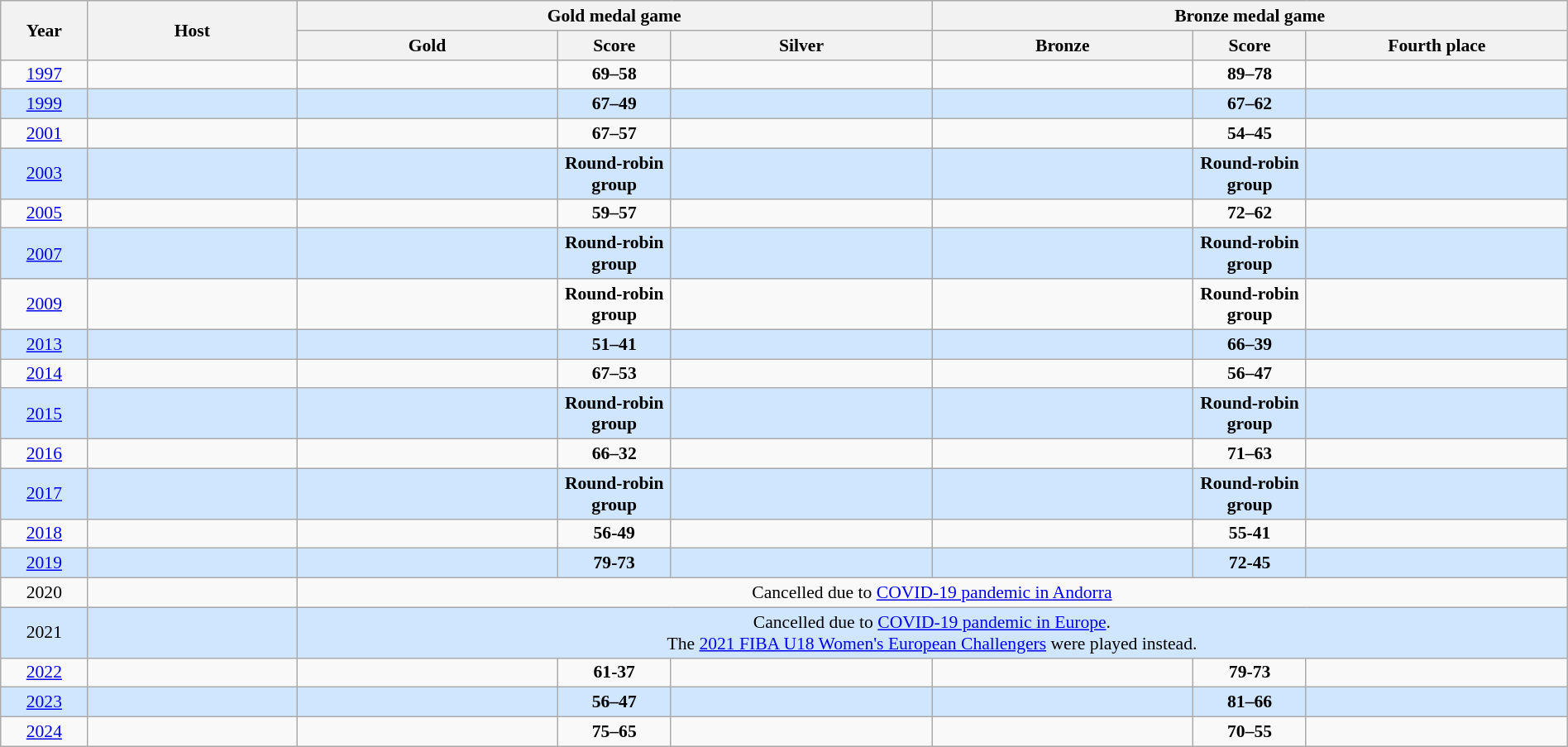<table class=wikitable style="text-align:center; font-size:90%; width:100%">
<tr>
<th rowspan=2 width=5%>Year</th>
<th rowspan=2 width=12%>Host</th>
<th colspan=3>Gold medal game</th>
<th colspan=3>Bronze medal game</th>
</tr>
<tr>
<th width=15%>Gold</th>
<th width=6.5%>Score</th>
<th width=15%>Silver</th>
<th width=15%>Bronze</th>
<th width=6.5%>Score</th>
<th width=15%>Fourth place</th>
</tr>
<tr>
<td><a href='#'>1997</a></td>
<td></td>
<td><strong></strong></td>
<td><strong>69–58</strong></td>
<td></td>
<td></td>
<td><strong>89–78</strong></td>
<td></td>
</tr>
<tr style="background:#D0E6FF;">
<td><a href='#'>1999</a></td>
<td></td>
<td><strong></strong></td>
<td><strong>67–49</strong></td>
<td></td>
<td></td>
<td><strong>67–62</strong></td>
<td></td>
</tr>
<tr>
<td><a href='#'>2001</a></td>
<td></td>
<td><strong></strong></td>
<td><strong>67–57</strong></td>
<td></td>
<td></td>
<td><strong>54–45</strong></td>
<td></td>
</tr>
<tr style="background:#D0E6FF;">
<td><a href='#'>2003</a></td>
<td></td>
<td><strong></strong></td>
<td><strong>Round-robin group</strong></td>
<td></td>
<td></td>
<td><strong>Round-robin group</strong></td>
<td></td>
</tr>
<tr>
<td><a href='#'>2005</a></td>
<td></td>
<td><strong></strong></td>
<td><strong>59–57</strong></td>
<td></td>
<td></td>
<td><strong>72–62</strong></td>
<td></td>
</tr>
<tr style="background:#D0E6FF;">
<td><a href='#'>2007</a></td>
<td></td>
<td><strong></strong></td>
<td><strong>Round-robin group</strong></td>
<td></td>
<td></td>
<td><strong>Round-robin group</strong></td>
<td></td>
</tr>
<tr>
<td><a href='#'>2009</a></td>
<td></td>
<td><strong></strong></td>
<td><strong>Round-robin group</strong></td>
<td></td>
<td></td>
<td><strong>Round-robin group</strong></td>
<td></td>
</tr>
<tr style="background:#D0E6FF;">
<td><a href='#'>2013</a></td>
<td></td>
<td><strong></strong></td>
<td><strong>51–41</strong></td>
<td></td>
<td></td>
<td><strong>66–39</strong></td>
<td></td>
</tr>
<tr>
<td><a href='#'>2014</a></td>
<td></td>
<td><strong></strong></td>
<td><strong>67–53</strong></td>
<td></td>
<td></td>
<td><strong>56–47</strong></td>
<td></td>
</tr>
<tr style="background:#D0E6FF;">
<td><a href='#'>2015</a></td>
<td></td>
<td><strong></strong></td>
<td><strong>Round-robin group</strong></td>
<td></td>
<td></td>
<td><strong>Round-robin group</strong></td>
<td></td>
</tr>
<tr>
<td><a href='#'>2016</a></td>
<td></td>
<td><strong></strong></td>
<td><strong>66–32</strong></td>
<td></td>
<td></td>
<td><strong>71–63</strong></td>
<td></td>
</tr>
<tr style="background:#D0E6FF;">
<td><a href='#'>2017</a></td>
<td></td>
<td><strong></strong></td>
<td><strong>Round-robin group</strong></td>
<td></td>
<td></td>
<td><strong>Round-robin group</strong></td>
<td></td>
</tr>
<tr>
<td><a href='#'>2018</a></td>
<td></td>
<td></td>
<td><strong>56-49</strong></td>
<td></td>
<td></td>
<td><strong>55-41</strong></td>
<td></td>
</tr>
<tr style="background:#D0E6FF;">
<td><a href='#'>2019</a></td>
<td></td>
<td></td>
<td><strong>79-73</strong></td>
<td></td>
<td></td>
<td><strong>72-45</strong></td>
<td></td>
</tr>
<tr>
<td>2020</td>
<td></td>
<td colspan=6>Cancelled due to <a href='#'>COVID-19 pandemic in Andorra</a></td>
</tr>
<tr style="background:#D0E6FF;">
<td>2021</td>
<td></td>
<td colspan=6>Cancelled due to <a href='#'>COVID-19 pandemic in Europe</a>.<br>The <a href='#'>2021 FIBA U18 Women's European Challengers</a> were played instead.</td>
</tr>
<tr>
<td><a href='#'>2022</a></td>
<td></td>
<td><strong></strong></td>
<td><strong>61-37</strong></td>
<td></td>
<td></td>
<td><strong>79-73</strong></td>
<td></td>
</tr>
<tr style="background:#D0E6FF;">
<td><a href='#'>2023</a><em></td>
<td></td>
<td><strong></strong></td>
<td><strong>56–47</strong></td>
<td></td>
<td></td>
<td><strong>81–66</strong></td>
<td></td>
</tr>
<tr>
<td><a href='#'>2024</a></td>
<td></td>
<td><strong></strong></td>
<td><strong>75–65</strong></td>
<td></td>
<td></td>
<td><strong>70–55</strong></td>
<td></td>
</tr>
</table>
